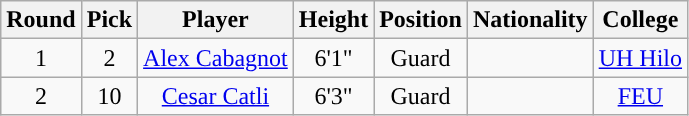<table class="wikitable sortable sortable">
<tr>
<th>Round</th>
<th>Pick</th>
<th>Player</th>
<th>Height</th>
<th>Position</th>
<th>Nationality</th>
<th>College</th>
</tr>
<tr style="text-align: center">
<td>1</td>
<td>2</td>
<td><a href='#'>Alex Cabagnot</a></td>
<td>6'1"</td>
<td>Guard</td>
<td></td>
<td><a href='#'>UH Hilo</a></td>
</tr>
<tr style="text-align: center">
<td>2</td>
<td>10</td>
<td><a href='#'>Cesar Catli</a></td>
<td>6'3"</td>
<td>Guard</td>
<td></td>
<td><a href='#'>FEU</a></td>
</tr>
</table>
